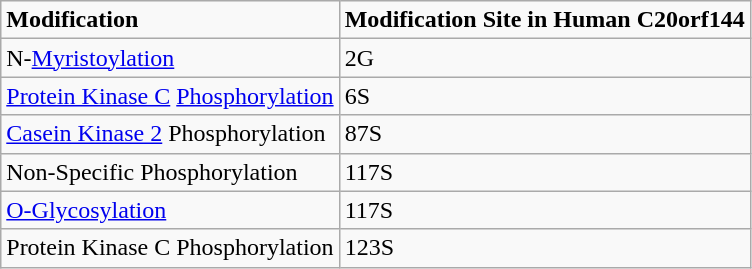<table class="wikitable">
<tr>
<td><strong>Modification</strong></td>
<td><strong>Modification  Site in Human C20orf144</strong></td>
</tr>
<tr>
<td>N-<a href='#'>Myristoylation</a></td>
<td>2G</td>
</tr>
<tr>
<td><a href='#'>Protein Kinase C</a> <a href='#'>Phosphorylation</a></td>
<td>6S</td>
</tr>
<tr>
<td><a href='#'>Casein Kinase 2</a> Phosphorylation</td>
<td>87S</td>
</tr>
<tr>
<td>Non-Specific Phosphorylation</td>
<td>117S</td>
</tr>
<tr>
<td><a href='#'>O-Glycosylation</a></td>
<td>117S</td>
</tr>
<tr>
<td>Protein Kinase C Phosphorylation</td>
<td>123S</td>
</tr>
</table>
